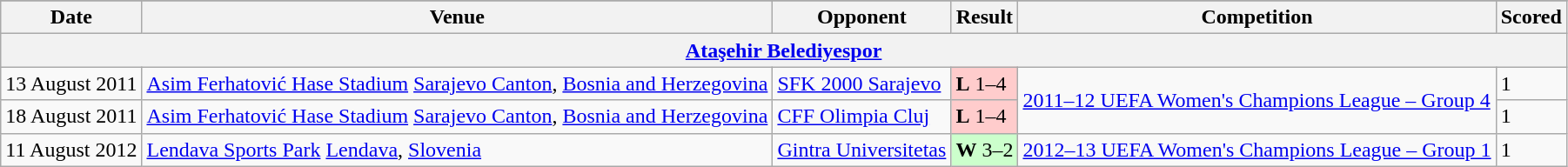<table class=wikitable>
<tr>
</tr>
<tr>
<th>Date</th>
<th>Venue</th>
<th>Opponent</th>
<th>Result</th>
<th>Competition</th>
<th>Scored</th>
</tr>
<tr>
<th colspan=6><a href='#'>Ataşehir Belediyespor</a></th>
</tr>
<tr>
<td>13 August 2011</td>
<td><a href='#'>Asim Ferhatović Hase Stadium</a> <a href='#'>Sarajevo Canton</a>, <a href='#'>Bosnia and Herzegovina</a></td>
<td> <a href='#'>SFK 2000 Sarajevo</a></td>
<td bgcolor=#fcc><strong>L</strong> 1–4</td>
<td rowspan=2><a href='#'>2011–12 UEFA Women's Champions League – Group 4</a></td>
<td>1</td>
</tr>
<tr>
<td>18 August 2011</td>
<td><a href='#'>Asim Ferhatović Hase Stadium</a> <a href='#'>Sarajevo Canton</a>, <a href='#'>Bosnia and Herzegovina</a></td>
<td> <a href='#'>CFF Olimpia Cluj</a></td>
<td bgcolor=#fcc><strong>L</strong> 1–4</td>
<td>1</td>
</tr>
<tr>
<td>11 August 2012</td>
<td><a href='#'>Lendava Sports Park</a> <a href='#'>Lendava</a>, <a href='#'>Slovenia</a></td>
<td> <a href='#'>Gintra Universitetas</a></td>
<td bgcolor=#cfc><strong>W</strong> 3–2</td>
<td><a href='#'>2012–13 UEFA Women's Champions League – Group 1</a></td>
<td>1</td>
</tr>
</table>
